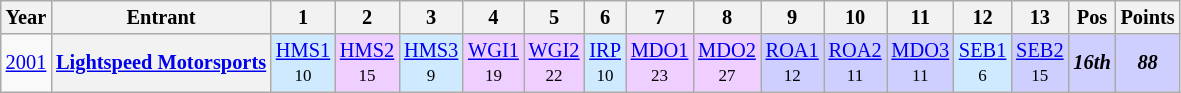<table class="wikitable" style="text-align:center; font-size:85%">
<tr>
<th>Year</th>
<th>Entrant</th>
<th>1</th>
<th>2</th>
<th>3</th>
<th>4</th>
<th>5</th>
<th>6</th>
<th>7</th>
<th>8</th>
<th>9</th>
<th>10</th>
<th>11</th>
<th>12</th>
<th>13</th>
<th>Pos</th>
<th>Points</th>
</tr>
<tr>
<td><a href='#'>2001</a></td>
<th nowrap><a href='#'>Lightspeed Motorsports</a></th>
<td style="background-color:#CFEAFF"><a href='#'>HMS1</a><br><small>10</small></td>
<td style="background-color:#EFCFFF"><a href='#'>HMS2</a><br><small>15</small></td>
<td style="background-color:#CFEAFF"><a href='#'>HMS3</a><br><small>9</small></td>
<td style="background-color:#EFCFFF"><a href='#'>WGI1</a><br><small>19</small></td>
<td style="background-color:#EFCFFF"><a href='#'>WGI2</a><br><small>22</small></td>
<td style="background-color:#CFEAFF"><a href='#'>IRP</a><br><small>10</small></td>
<td style="background-color:#EFCFFF"><a href='#'>MDO1</a><br><small>23</small></td>
<td style="background-color:#EFCFFF"><a href='#'>MDO2</a><br><small>27</small></td>
<td style="background-color:#CFCFFF"><a href='#'>ROA1</a><br><small>12</small></td>
<td style="background-color:#CFCFFF"><a href='#'>ROA2</a><br><small>11</small></td>
<td style="background-color:#CFCFFF"><a href='#'>MDO3</a><br><small>11</small></td>
<td style="background-color:#CFEAFF"><a href='#'>SEB1</a><br><small>6</small></td>
<td style="background-color:#CFCFFF"><a href='#'>SEB2</a><br><small>15</small></td>
<td style="background-color:#CFCFFF"><strong><em>16th</em></strong></td>
<td style="background-color:#CFCFFF"><strong><em>88</em></strong></td>
</tr>
</table>
